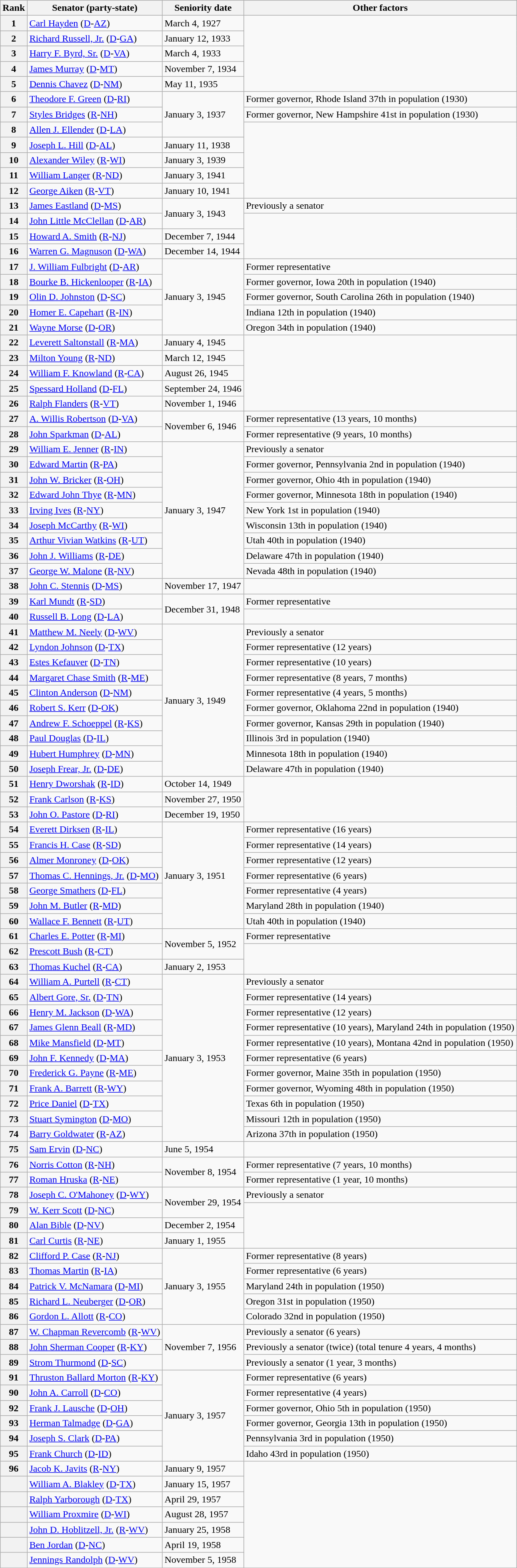<table class=wikitable>
<tr valign=bottom>
<th>Rank</th>
<th>Senator (party-state)</th>
<th>Seniority date</th>
<th>Other factors</th>
</tr>
<tr>
<th>1</th>
<td><a href='#'>Carl Hayden</a> (<a href='#'>D</a>-<a href='#'>AZ</a>)</td>
<td>March 4, 1927</td>
<td rowspan=5></td>
</tr>
<tr>
<th>2</th>
<td><a href='#'>Richard Russell, Jr.</a> (<a href='#'>D</a>-<a href='#'>GA</a>)</td>
<td>January 12, 1933</td>
</tr>
<tr>
<th>3</th>
<td><a href='#'>Harry F. Byrd, Sr.</a> (<a href='#'>D</a>-<a href='#'>VA</a>)</td>
<td>March 4, 1933</td>
</tr>
<tr>
<th>4</th>
<td><a href='#'>James Murray</a> (<a href='#'>D</a>-<a href='#'>MT</a>)</td>
<td>November 7, 1934</td>
</tr>
<tr>
<th>5</th>
<td><a href='#'>Dennis Chavez</a> (<a href='#'>D</a>-<a href='#'>NM</a>)</td>
<td>May 11, 1935</td>
</tr>
<tr>
<th>6</th>
<td><a href='#'>Theodore F. Green</a> (<a href='#'>D</a>-<a href='#'>RI</a>)</td>
<td rowspan= 3>January 3, 1937</td>
<td>Former governor, Rhode Island 37th in population (1930)</td>
</tr>
<tr>
<th>7</th>
<td><a href='#'>Styles Bridges</a> (<a href='#'>R</a>-<a href='#'>NH</a>)</td>
<td>Former governor, New Hampshire 41st in population (1930)</td>
</tr>
<tr>
<th>8</th>
<td><a href='#'>Allen J. Ellender</a> (<a href='#'>D</a>-<a href='#'>LA</a>)</td>
<td rowspan=5></td>
</tr>
<tr>
<th>9</th>
<td><a href='#'>Joseph L. Hill</a> (<a href='#'>D</a>-<a href='#'>AL</a>)</td>
<td>January 11, 1938</td>
</tr>
<tr>
<th>10</th>
<td><a href='#'>Alexander Wiley</a> (<a href='#'>R</a>-<a href='#'>WI</a>)</td>
<td>January 3, 1939</td>
</tr>
<tr>
<th>11</th>
<td><a href='#'>William Langer</a> (<a href='#'>R</a>-<a href='#'>ND</a>)</td>
<td>January 3, 1941</td>
</tr>
<tr>
<th>12</th>
<td><a href='#'>George Aiken</a> (<a href='#'>R</a>-<a href='#'>VT</a>)</td>
<td>January 10, 1941</td>
</tr>
<tr>
<th>13</th>
<td><a href='#'>James Eastland</a> (<a href='#'>D</a>-<a href='#'>MS</a>)</td>
<td rowspan= 2>January 3, 1943</td>
<td>Previously a senator</td>
</tr>
<tr>
<th>14</th>
<td><a href='#'>John Little McClellan</a> (<a href='#'>D</a>-<a href='#'>AR</a>)</td>
<td rowspan=3></td>
</tr>
<tr>
<th>15</th>
<td><a href='#'>Howard A. Smith</a> (<a href='#'>R</a>-<a href='#'>NJ</a>)</td>
<td>December 7, 1944</td>
</tr>
<tr>
<th>16</th>
<td><a href='#'>Warren G. Magnuson</a> (<a href='#'>D</a>-<a href='#'>WA</a>)</td>
<td>December 14, 1944</td>
</tr>
<tr>
<th>17</th>
<td><a href='#'>J. William Fulbright</a> (<a href='#'>D</a>-<a href='#'>AR</a>)</td>
<td rowspan= 5>January 3, 1945</td>
<td>Former representative</td>
</tr>
<tr>
<th>18</th>
<td><a href='#'>Bourke B. Hickenlooper</a> (<a href='#'>R</a>-<a href='#'>IA</a>)</td>
<td>Former governor, Iowa 20th in population (1940)</td>
</tr>
<tr>
<th>19</th>
<td><a href='#'>Olin D. Johnston</a> (<a href='#'>D</a>-<a href='#'>SC</a>)</td>
<td>Former governor, South Carolina 26th in population (1940)</td>
</tr>
<tr>
<th>20</th>
<td><a href='#'>Homer E. Capehart</a> (<a href='#'>R</a>-<a href='#'>IN</a>)</td>
<td>Indiana 12th in population (1940)</td>
</tr>
<tr>
<th>21</th>
<td><a href='#'>Wayne Morse</a> (<a href='#'>D</a>-<a href='#'>OR</a>)</td>
<td>Oregon 34th in population (1940)</td>
</tr>
<tr>
<th>22</th>
<td><a href='#'>Leverett Saltonstall</a> (<a href='#'>R</a>-<a href='#'>MA</a>)</td>
<td>January 4, 1945</td>
<td rowspan=5></td>
</tr>
<tr>
<th>23</th>
<td><a href='#'>Milton Young</a> (<a href='#'>R</a>-<a href='#'>ND</a>)</td>
<td>March 12, 1945</td>
</tr>
<tr>
<th>24</th>
<td><a href='#'>William F. Knowland</a> (<a href='#'>R</a>-<a href='#'>CA</a>)</td>
<td>August 26, 1945</td>
</tr>
<tr>
<th>25</th>
<td><a href='#'>Spessard Holland</a> (<a href='#'>D</a>-<a href='#'>FL</a>)</td>
<td>September 24, 1946</td>
</tr>
<tr>
<th>26</th>
<td><a href='#'>Ralph Flanders</a> (<a href='#'>R</a>-<a href='#'>VT</a>)</td>
<td>November 1, 1946</td>
</tr>
<tr>
<th>27</th>
<td><a href='#'>A. Willis Robertson</a> (<a href='#'>D</a>-<a href='#'>VA</a>)</td>
<td rowspan= 2>November 6, 1946</td>
<td>Former representative (13 years, 10 months)</td>
</tr>
<tr>
<th>28</th>
<td><a href='#'>John Sparkman</a> (<a href='#'>D</a>-<a href='#'>AL</a>)</td>
<td>Former representative (9 years, 10 months)</td>
</tr>
<tr>
<th>29</th>
<td><a href='#'>William E. Jenner</a> (<a href='#'>R</a>-<a href='#'>IN</a>)</td>
<td rowspan= 9>January 3, 1947</td>
<td>Previously a senator</td>
</tr>
<tr>
<th>30</th>
<td><a href='#'>Edward Martin</a> (<a href='#'>R</a>-<a href='#'>PA</a>)</td>
<td>Former governor, Pennsylvania 2nd in population (1940)</td>
</tr>
<tr>
<th>31</th>
<td><a href='#'>John W. Bricker</a> (<a href='#'>R</a>-<a href='#'>OH</a>)</td>
<td>Former governor, Ohio 4th in population (1940)</td>
</tr>
<tr>
<th>32</th>
<td><a href='#'>Edward John Thye</a> (<a href='#'>R</a>-<a href='#'>MN</a>)</td>
<td>Former governor, Minnesota 18th in population (1940)</td>
</tr>
<tr>
<th>33</th>
<td><a href='#'>Irving Ives</a> (<a href='#'>R</a>-<a href='#'>NY</a>)</td>
<td>New York 1st in population (1940)</td>
</tr>
<tr>
<th>34</th>
<td><a href='#'>Joseph McCarthy</a> (<a href='#'>R</a>-<a href='#'>WI</a>)</td>
<td>Wisconsin 13th in population (1940)</td>
</tr>
<tr>
<th>35</th>
<td><a href='#'>Arthur Vivian Watkins</a> (<a href='#'>R</a>-<a href='#'>UT</a>)</td>
<td>Utah 40th in population (1940)</td>
</tr>
<tr>
<th>36</th>
<td><a href='#'>John J. Williams</a> (<a href='#'>R</a>-<a href='#'>DE</a>)</td>
<td>Delaware 47th in population (1940)</td>
</tr>
<tr>
<th>37</th>
<td><a href='#'>George W. Malone</a> (<a href='#'>R</a>-<a href='#'>NV</a>)</td>
<td>Nevada 48th in population (1940)</td>
</tr>
<tr>
<th>38</th>
<td><a href='#'>John C. Stennis</a> (<a href='#'>D</a>-<a href='#'>MS</a>)</td>
<td>November 17, 1947</td>
<td></td>
</tr>
<tr>
<th>39</th>
<td><a href='#'>Karl Mundt</a> (<a href='#'>R</a>-<a href='#'>SD</a>)</td>
<td rowspan= 2>December 31, 1948</td>
<td>Former representative</td>
</tr>
<tr>
<th>40</th>
<td><a href='#'>Russell B. Long</a> (<a href='#'>D</a>-<a href='#'>LA</a>)</td>
</tr>
<tr>
<th>41</th>
<td><a href='#'>Matthew M. Neely</a> (<a href='#'>D</a>-<a href='#'>WV</a>)</td>
<td rowspan= 10>January 3, 1949</td>
<td>Previously a senator</td>
</tr>
<tr>
<th>42</th>
<td><a href='#'>Lyndon Johnson</a> (<a href='#'>D</a>-<a href='#'>TX</a>)</td>
<td>Former representative (12 years)</td>
</tr>
<tr>
<th>43</th>
<td><a href='#'>Estes Kefauver</a> (<a href='#'>D</a>-<a href='#'>TN</a>)</td>
<td>Former representative (10 years)</td>
</tr>
<tr>
<th>44</th>
<td><a href='#'>Margaret Chase Smith</a> (<a href='#'>R</a>-<a href='#'>ME</a>)</td>
<td>Former representative (8 years, 7 months)</td>
</tr>
<tr>
<th>45</th>
<td><a href='#'>Clinton Anderson</a> (<a href='#'>D</a>-<a href='#'>NM</a>)</td>
<td>Former representative (4 years, 5 months)</td>
</tr>
<tr>
<th>46</th>
<td><a href='#'>Robert S. Kerr</a> (<a href='#'>D</a>-<a href='#'>OK</a>)</td>
<td>Former governor, Oklahoma 22nd in population (1940)</td>
</tr>
<tr>
<th>47</th>
<td><a href='#'>Andrew F. Schoeppel</a> (<a href='#'>R</a>-<a href='#'>KS</a>)</td>
<td>Former governor, Kansas 29th in population (1940)</td>
</tr>
<tr>
<th>48</th>
<td><a href='#'>Paul Douglas</a> (<a href='#'>D</a>-<a href='#'>IL</a>)</td>
<td>Illinois 3rd in population (1940)</td>
</tr>
<tr>
<th>49</th>
<td><a href='#'>Hubert Humphrey</a> (<a href='#'>D</a>-<a href='#'>MN</a>)</td>
<td>Minnesota 18th in population (1940)</td>
</tr>
<tr>
<th>50</th>
<td><a href='#'>Joseph Frear, Jr.</a> (<a href='#'>D</a>-<a href='#'>DE</a>)</td>
<td>Delaware 47th in population (1940)</td>
</tr>
<tr>
<th>51</th>
<td><a href='#'>Henry Dworshak</a> (<a href='#'>R</a>-<a href='#'>ID</a>)</td>
<td>October 14, 1949</td>
<td rowspan=3></td>
</tr>
<tr>
<th>52</th>
<td><a href='#'>Frank Carlson</a> (<a href='#'>R</a>-<a href='#'>KS</a>)</td>
<td>November 27, 1950</td>
</tr>
<tr>
<th>53</th>
<td><a href='#'>John O. Pastore</a> (<a href='#'>D</a>-<a href='#'>RI</a>)</td>
<td>December 19, 1950</td>
</tr>
<tr>
<th>54</th>
<td><a href='#'>Everett Dirksen</a> (<a href='#'>R</a>-<a href='#'>IL</a>)</td>
<td rowspan= 7>January 3, 1951</td>
<td>Former representative (16 years)</td>
</tr>
<tr>
<th>55</th>
<td><a href='#'>Francis H. Case</a> (<a href='#'>R</a>-<a href='#'>SD</a>)</td>
<td>Former representative (14 years)</td>
</tr>
<tr>
<th>56</th>
<td><a href='#'>Almer Monroney</a> (<a href='#'>D</a>-<a href='#'>OK</a>)</td>
<td>Former representative (12 years)</td>
</tr>
<tr>
<th>57</th>
<td><a href='#'>Thomas C. Hennings, Jr.</a> (<a href='#'>D</a>-<a href='#'>MO</a>)</td>
<td>Former representative (6 years)</td>
</tr>
<tr>
<th>58</th>
<td><a href='#'>George Smathers</a> (<a href='#'>D</a>-<a href='#'>FL</a>)</td>
<td>Former representative (4 years)</td>
</tr>
<tr>
<th>59</th>
<td><a href='#'>John M. Butler</a> (<a href='#'>R</a>-<a href='#'>MD</a>)</td>
<td>Maryland 28th in population (1940)</td>
</tr>
<tr>
<th>60</th>
<td><a href='#'>Wallace F. Bennett</a> (<a href='#'>R</a>-<a href='#'>UT</a>)</td>
<td>Utah 40th in population (1940)</td>
</tr>
<tr>
<th>61</th>
<td><a href='#'>Charles E. Potter</a> (<a href='#'>R</a>-<a href='#'>MI</a>)</td>
<td rowspan= 2>November 5, 1952</td>
<td>Former representative</td>
</tr>
<tr>
<th>62</th>
<td><a href='#'>Prescott Bush</a> (<a href='#'>R</a>-<a href='#'>CT</a>)</td>
<td rowspan=2></td>
</tr>
<tr>
<th>63</th>
<td><a href='#'>Thomas Kuchel</a> (<a href='#'>R</a>-<a href='#'>CA</a>)</td>
<td>January 2, 1953</td>
</tr>
<tr>
<th>64</th>
<td><a href='#'>William A. Purtell</a> (<a href='#'>R</a>-<a href='#'>CT</a>)</td>
<td rowspan= 11>January 3, 1953</td>
<td>Previously a senator</td>
</tr>
<tr>
<th>65</th>
<td><a href='#'>Albert Gore, Sr.</a> (<a href='#'>D</a>-<a href='#'>TN</a>)</td>
<td>Former representative (14 years)</td>
</tr>
<tr>
<th>66</th>
<td><a href='#'>Henry M. Jackson</a> (<a href='#'>D</a>-<a href='#'>WA</a>)</td>
<td>Former representative (12 years)</td>
</tr>
<tr>
<th>67</th>
<td><a href='#'>James Glenn Beall</a> (<a href='#'>R</a>-<a href='#'>MD</a>)</td>
<td>Former representative (10 years), Maryland 24th in population (1950)</td>
</tr>
<tr>
<th>68</th>
<td><a href='#'>Mike Mansfield</a> (<a href='#'>D</a>-<a href='#'>MT</a>)</td>
<td>Former representative (10 years), Montana 42nd in population (1950)</td>
</tr>
<tr>
<th>69</th>
<td><a href='#'>John F. Kennedy</a> (<a href='#'>D</a>-<a href='#'>MA</a>)</td>
<td>Former representative (6 years)</td>
</tr>
<tr>
<th>70</th>
<td><a href='#'>Frederick G. Payne</a> (<a href='#'>R</a>-<a href='#'>ME</a>)</td>
<td>Former governor, Maine 35th in population (1950)</td>
</tr>
<tr>
<th>71</th>
<td><a href='#'>Frank A. Barrett</a> (<a href='#'>R</a>-<a href='#'>WY</a>)</td>
<td>Former governor, Wyoming 48th in population (1950)</td>
</tr>
<tr>
<th>72</th>
<td><a href='#'>Price Daniel</a> (<a href='#'>D</a>-<a href='#'>TX</a>)</td>
<td>Texas 6th in population (1950)</td>
</tr>
<tr>
<th>73</th>
<td><a href='#'>Stuart Symington</a> (<a href='#'>D</a>-<a href='#'>MO</a>)</td>
<td>Missouri 12th in population (1950)</td>
</tr>
<tr>
<th>74</th>
<td><a href='#'>Barry Goldwater</a> (<a href='#'>R</a>-<a href='#'>AZ</a>)</td>
<td>Arizona 37th in population (1950)</td>
</tr>
<tr>
<th>75</th>
<td><a href='#'>Sam Ervin</a> (<a href='#'>D</a>-<a href='#'>NC</a>)</td>
<td>June 5, 1954</td>
<td></td>
</tr>
<tr>
<th>76</th>
<td><a href='#'>Norris Cotton</a> (<a href='#'>R</a>-<a href='#'>NH</a>)</td>
<td rowspan= 2>November 8, 1954</td>
<td>Former representative (7 years, 10 months)</td>
</tr>
<tr>
<th>77</th>
<td><a href='#'>Roman Hruska</a> (<a href='#'>R</a>-<a href='#'>NE</a>)</td>
<td>Former representative (1 year, 10 months)</td>
</tr>
<tr>
<th>78</th>
<td><a href='#'>Joseph C. O'Mahoney</a> (<a href='#'>D</a>-<a href='#'>WY</a>)</td>
<td rowspan= 2>November 29, 1954</td>
<td>Previously a senator</td>
</tr>
<tr>
<th>79</th>
<td><a href='#'>W. Kerr Scott</a> (<a href='#'>D</a>-<a href='#'>NC</a>)</td>
<td rowspan=3></td>
</tr>
<tr>
<th>80</th>
<td><a href='#'>Alan Bible</a> (<a href='#'>D</a>-<a href='#'>NV</a>)</td>
<td>December 2, 1954</td>
</tr>
<tr>
<th>81</th>
<td><a href='#'>Carl Curtis</a> (<a href='#'>R</a>-<a href='#'>NE</a>)</td>
<td>January 1, 1955</td>
</tr>
<tr>
<th>82</th>
<td><a href='#'>Clifford P. Case</a> (<a href='#'>R</a>-<a href='#'>NJ</a>)</td>
<td rowspan= 5>January 3, 1955</td>
<td>Former representative (8 years)</td>
</tr>
<tr>
<th>83</th>
<td><a href='#'>Thomas Martin</a> (<a href='#'>R</a>-<a href='#'>IA</a>)</td>
<td>Former representative (6 years)</td>
</tr>
<tr>
<th>84</th>
<td><a href='#'>Patrick V. McNamara</a> (<a href='#'>D</a>-<a href='#'>MI</a>)</td>
<td>Maryland 24th in population (1950)</td>
</tr>
<tr>
<th>85</th>
<td><a href='#'>Richard L. Neuberger</a> (<a href='#'>D</a>-<a href='#'>OR</a>)</td>
<td>Oregon 31st in population (1950)</td>
</tr>
<tr>
<th>86</th>
<td><a href='#'>Gordon L. Allott</a> (<a href='#'>R</a>-<a href='#'>CO</a>)</td>
<td>Colorado 32nd in population (1950)</td>
</tr>
<tr>
<th>87</th>
<td><a href='#'>W. Chapman Revercomb</a> (<a href='#'>R</a>-<a href='#'>WV</a>)</td>
<td rowspan= 3>November 7, 1956</td>
<td>Previously a senator (6 years)</td>
</tr>
<tr>
<th>88</th>
<td><a href='#'>John Sherman Cooper</a> (<a href='#'>R</a>-<a href='#'>KY</a>)</td>
<td>Previously a senator (twice) (total tenure 4 years, 4 months)</td>
</tr>
<tr>
<th>89</th>
<td><a href='#'>Strom Thurmond</a> (<a href='#'>D</a>-<a href='#'>SC</a>)</td>
<td>Previously a senator (1 year, 3 months)</td>
</tr>
<tr>
<th>91</th>
<td><a href='#'>Thruston Ballard Morton</a> (<a href='#'>R</a>-<a href='#'>KY</a>)</td>
<td rowspan= 6>January 3, 1957</td>
<td>Former representative (6 years)</td>
</tr>
<tr>
<th>90</th>
<td><a href='#'>John A. Carroll</a> (<a href='#'>D</a>-<a href='#'>CO</a>)</td>
<td>Former representative (4 years)</td>
</tr>
<tr>
<th>92</th>
<td><a href='#'>Frank J. Lausche</a> (<a href='#'>D</a>-<a href='#'>OH</a>)</td>
<td>Former governor, Ohio 5th in population (1950)</td>
</tr>
<tr>
<th>93</th>
<td><a href='#'>Herman Talmadge</a> (<a href='#'>D</a>-<a href='#'>GA</a>)</td>
<td>Former governor, Georgia 13th in population (1950)</td>
</tr>
<tr>
<th>94</th>
<td><a href='#'>Joseph S. Clark</a> (<a href='#'>D</a>-<a href='#'>PA</a>)</td>
<td>Pennsylvania 3rd in population (1950)</td>
</tr>
<tr>
<th>95</th>
<td><a href='#'>Frank Church</a> (<a href='#'>D</a>-<a href='#'>ID</a>)</td>
<td>Idaho 43rd in population (1950)</td>
</tr>
<tr>
<th>96</th>
<td><a href='#'>Jacob K. Javits</a> (<a href='#'>R</a>-<a href='#'>NY</a>)</td>
<td>January 9, 1957</td>
<td rowspan=7></td>
</tr>
<tr>
<th> </th>
<td><a href='#'>William A. Blakley</a> (<a href='#'>D</a>-<a href='#'>TX</a>)</td>
<td>January 15, 1957</td>
</tr>
<tr>
<th> </th>
<td><a href='#'>Ralph Yarborough</a> (<a href='#'>D</a>-<a href='#'>TX</a>)</td>
<td>April 29, 1957</td>
</tr>
<tr>
<th> </th>
<td><a href='#'>William Proxmire</a> (<a href='#'>D</a>-<a href='#'>WI</a>)</td>
<td>August 28, 1957</td>
</tr>
<tr>
<th> </th>
<td><a href='#'>John D. Hoblitzell, Jr.</a> (<a href='#'>R</a>-<a href='#'>WV</a>)</td>
<td>January 25, 1958</td>
</tr>
<tr>
<th> </th>
<td><a href='#'>Ben Jordan</a> (<a href='#'>D</a>-<a href='#'>NC</a>)</td>
<td>April 19, 1958</td>
</tr>
<tr>
<th> </th>
<td><a href='#'>Jennings Randolph</a> (<a href='#'>D</a>-<a href='#'>WV</a>)</td>
<td>November 5, 1958</td>
</tr>
</table>
